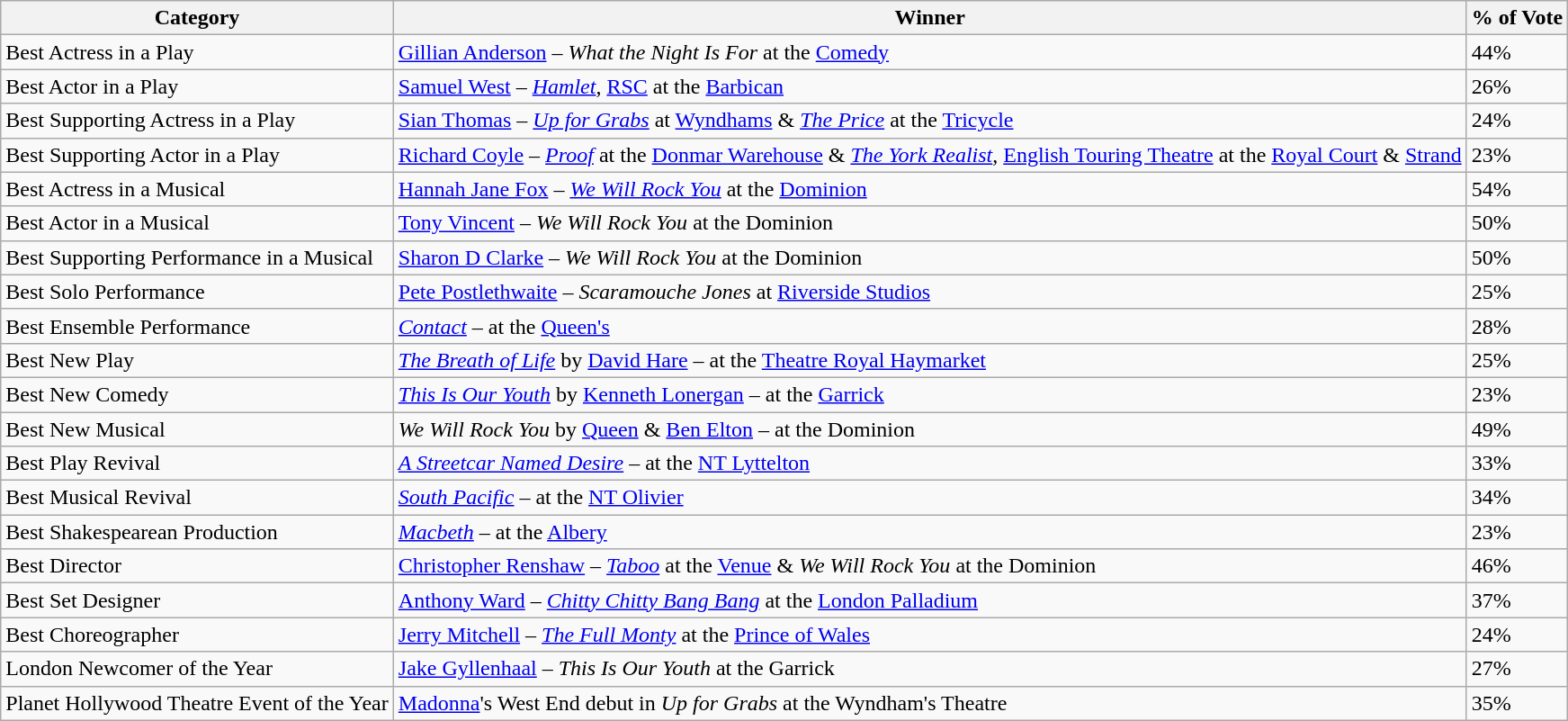<table class="wikitable">
<tr>
<th>Category</th>
<th>Winner</th>
<th>% of Vote</th>
</tr>
<tr>
<td>Best Actress in a Play</td>
<td><a href='#'>Gillian Anderson</a> – <em>What the Night Is For</em> at the <a href='#'>Comedy</a></td>
<td>44%</td>
</tr>
<tr>
<td>Best Actor in a Play</td>
<td><a href='#'>Samuel West</a> – <em><a href='#'>Hamlet</a></em>, <a href='#'>RSC</a> at the <a href='#'>Barbican</a></td>
<td>26%</td>
</tr>
<tr>
<td>Best Supporting Actress in a Play</td>
<td><a href='#'>Sian Thomas</a> – <em><a href='#'>Up for Grabs</a></em> at <a href='#'>Wyndhams</a> & <em><a href='#'>The Price</a></em> at the <a href='#'>Tricycle</a></td>
<td>24%</td>
</tr>
<tr>
<td>Best Supporting Actor in a Play</td>
<td><a href='#'>Richard Coyle</a> – <em><a href='#'>Proof</a></em> at the <a href='#'>Donmar Warehouse</a> & <em><a href='#'>The York Realist</a></em>, <a href='#'>English Touring Theatre</a> at the <a href='#'>Royal Court</a> & <a href='#'>Strand</a></td>
<td>23%</td>
</tr>
<tr>
<td>Best Actress in a Musical</td>
<td><a href='#'>Hannah Jane Fox</a> – <em><a href='#'>We Will Rock You</a></em> at the <a href='#'>Dominion</a></td>
<td>54%</td>
</tr>
<tr>
<td>Best Actor in a Musical</td>
<td><a href='#'>Tony Vincent</a> – <em>We Will Rock You</em> at the Dominion</td>
<td>50%</td>
</tr>
<tr>
<td>Best Supporting Performance in a Musical</td>
<td><a href='#'>Sharon D Clarke</a> – <em>We Will Rock You</em> at the Dominion</td>
<td>50%</td>
</tr>
<tr>
<td>Best Solo Performance</td>
<td><a href='#'>Pete Postlethwaite</a> – <em>Scaramouche Jones</em> at <a href='#'>Riverside Studios</a></td>
<td>25%</td>
</tr>
<tr>
<td>Best Ensemble Performance</td>
<td><em><a href='#'>Contact</a></em> – at the <a href='#'>Queen's</a></td>
<td>28%</td>
</tr>
<tr>
<td>Best New Play</td>
<td><em><a href='#'>The Breath of Life</a></em> by <a href='#'>David Hare</a> – at the <a href='#'>Theatre Royal Haymarket</a></td>
<td>25%</td>
</tr>
<tr>
<td>Best New Comedy</td>
<td><em><a href='#'>This Is Our Youth</a></em> by <a href='#'>Kenneth Lonergan</a> – at the <a href='#'>Garrick</a></td>
<td>23%</td>
</tr>
<tr>
<td>Best New Musical</td>
<td><em>We Will Rock You</em> by <a href='#'>Queen</a> & <a href='#'>Ben Elton</a> – at the Dominion</td>
<td>49%</td>
</tr>
<tr>
<td>Best Play Revival</td>
<td><em><a href='#'>A Streetcar Named Desire</a></em> – at the <a href='#'>NT Lyttelton</a></td>
<td>33%</td>
</tr>
<tr>
<td>Best Musical Revival</td>
<td><em><a href='#'>South Pacific</a></em> – at the <a href='#'>NT Olivier</a></td>
<td>34%</td>
</tr>
<tr>
<td>Best Shakespearean Production</td>
<td><em><a href='#'>Macbeth</a></em> – at the <a href='#'>Albery</a></td>
<td>23%</td>
</tr>
<tr>
<td>Best Director</td>
<td><a href='#'>Christopher Renshaw</a> – <em><a href='#'>Taboo</a></em> at the <a href='#'>Venue</a> & <em>We Will Rock You</em> at the Dominion</td>
<td>46%</td>
</tr>
<tr>
<td>Best Set Designer</td>
<td><a href='#'>Anthony Ward</a> – <em><a href='#'>Chitty Chitty Bang Bang</a></em> at the <a href='#'>London Palladium</a></td>
<td>37%</td>
</tr>
<tr>
<td>Best Choreographer</td>
<td><a href='#'>Jerry Mitchell</a> – <em><a href='#'>The Full Monty</a></em> at the <a href='#'>Prince of Wales</a></td>
<td>24%</td>
</tr>
<tr>
<td>London Newcomer of the Year</td>
<td><a href='#'>Jake Gyllenhaal</a> – <em>This Is Our Youth</em> at the Garrick</td>
<td>27%</td>
</tr>
<tr>
<td>Planet Hollywood Theatre Event of the Year</td>
<td><a href='#'>Madonna</a>'s West End debut in <em>Up for Grabs</em> at the Wyndham's Theatre</td>
<td>35%</td>
</tr>
</table>
